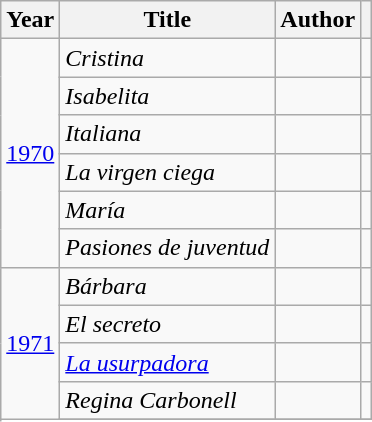<table class="wikitable sortable">
<tr>
<th>Year</th>
<th>Title</th>
<th>Author</th>
<th></th>
</tr>
<tr>
<td rowspan="6"><a href='#'>1970</a></td>
<td><em>Cristina</em></td>
<td></td>
<td></td>
</tr>
<tr>
<td><em>Isabelita</em></td>
<td></td>
<td></td>
</tr>
<tr>
<td><em>Italiana</em></td>
<td></td>
<td></td>
</tr>
<tr>
<td><em>La virgen ciega</em></td>
<td></td>
<td></td>
</tr>
<tr>
<td><em>María</em></td>
<td></td>
<td></td>
</tr>
<tr>
<td><em>Pasiones de juventud</em></td>
<td></td>
<td></td>
</tr>
<tr>
<td rowspan="6"><a href='#'>1971</a></td>
<td><em>Bárbara</em></td>
<td></td>
<td></td>
</tr>
<tr>
<td><em>El secreto</em></td>
<td></td>
<td></td>
</tr>
<tr>
<td><em><a href='#'>La usurpadora</a></em></td>
<td></td>
<td></td>
</tr>
<tr>
<td><em>Regina Carbonell</em></td>
<td></td>
<td></td>
</tr>
<tr>
</tr>
</table>
